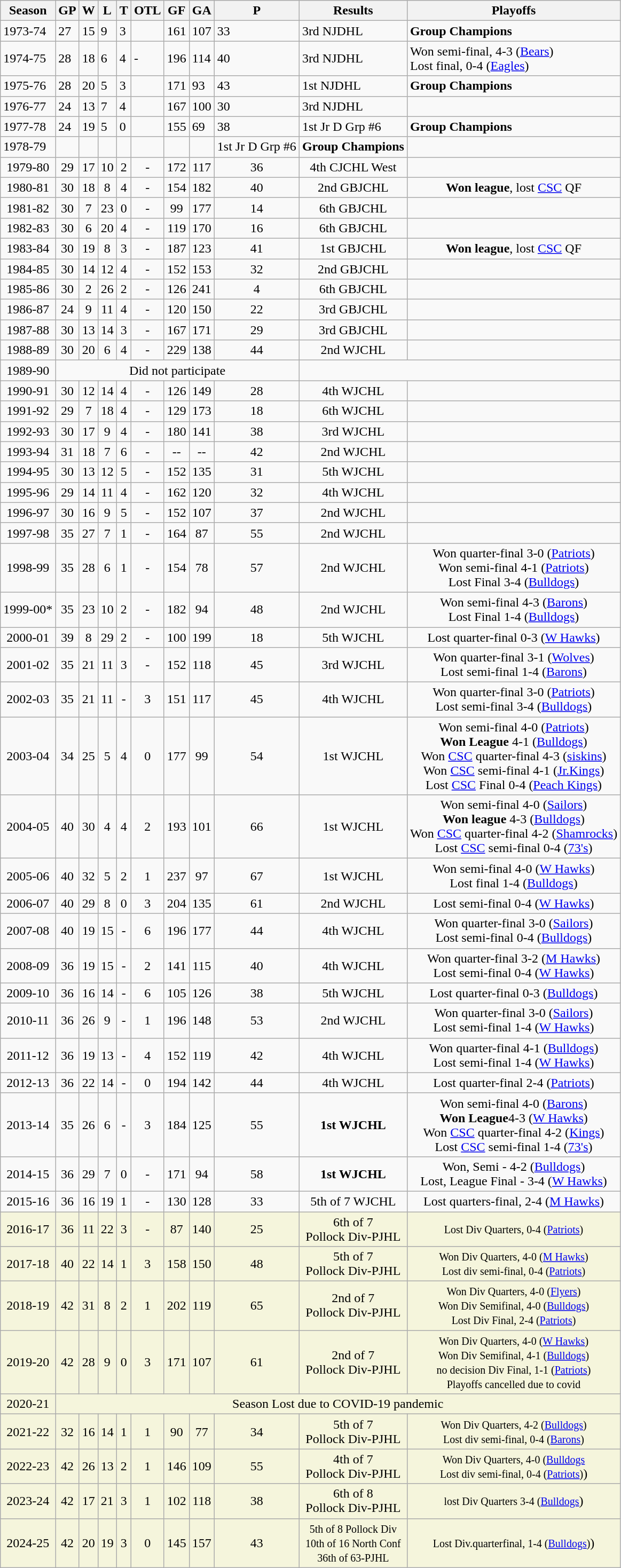<table class="wikitable">
<tr>
<th>Season</th>
<th>GP</th>
<th>W</th>
<th>L</th>
<th>T</th>
<th>OTL</th>
<th>GF</th>
<th>GA</th>
<th>P</th>
<th>Results</th>
<th>Playoffs</th>
</tr>
<tr>
<td>1973-74</td>
<td>27</td>
<td>15</td>
<td>9</td>
<td>3</td>
<td></td>
<td>161</td>
<td>107</td>
<td>33</td>
<td>3rd NJDHL</td>
<td><strong>Group Champions</strong></td>
</tr>
<tr>
<td>1974-75</td>
<td>28</td>
<td>18</td>
<td>6</td>
<td>4</td>
<td>-</td>
<td>196</td>
<td>114</td>
<td>40</td>
<td>3rd NJDHL</td>
<td>Won semi-final, 4-3 (<a href='#'>Bears</a>)<br>Lost final, 0-4 (<a href='#'>Eagles</a>)</td>
</tr>
<tr>
<td>1975-76</td>
<td>28</td>
<td>20</td>
<td>5</td>
<td>3</td>
<td></td>
<td>171</td>
<td>93</td>
<td>43</td>
<td>1st NJDHL</td>
<td><strong>Group Champions</strong></td>
</tr>
<tr>
<td>1976-77</td>
<td>24</td>
<td>13</td>
<td>7</td>
<td>4</td>
<td></td>
<td>167</td>
<td>100</td>
<td>30</td>
<td>3rd NJDHL</td>
<td></td>
</tr>
<tr>
<td>1977-78</td>
<td>24</td>
<td>19</td>
<td>5</td>
<td>0</td>
<td></td>
<td>155</td>
<td>69</td>
<td>38</td>
<td>1st Jr D Grp #6</td>
<td><strong>Group Champions</strong></td>
</tr>
<tr>
<td>1978-79</td>
<td></td>
<td></td>
<td></td>
<td></td>
<td></td>
<td></td>
<td></td>
<td>1st Jr D Grp #6</td>
<td><strong>Group Champions</strong></td>
</tr>
<tr align="center">
<td>1979-80</td>
<td>29</td>
<td>17</td>
<td>10</td>
<td>2</td>
<td>-</td>
<td>172</td>
<td>117</td>
<td>36</td>
<td>4th CJCHL West</td>
<td></td>
</tr>
<tr align="center">
<td>1980-81</td>
<td>30</td>
<td>18</td>
<td>8</td>
<td>4</td>
<td>-</td>
<td>154</td>
<td>182</td>
<td>40</td>
<td>2nd GBJCHL</td>
<td><strong>Won league</strong>, lost <a href='#'>CSC</a> QF</td>
</tr>
<tr align="center">
<td>1981-82</td>
<td>30</td>
<td>7</td>
<td>23</td>
<td>0</td>
<td>-</td>
<td>99</td>
<td>177</td>
<td>14</td>
<td>6th GBJCHL</td>
<td></td>
</tr>
<tr align="center">
<td>1982-83</td>
<td>30</td>
<td>6</td>
<td>20</td>
<td>4</td>
<td>-</td>
<td>119</td>
<td>170</td>
<td>16</td>
<td>6th GBJCHL</td>
<td></td>
</tr>
<tr align="center">
<td>1983-84</td>
<td>30</td>
<td>19</td>
<td>8</td>
<td>3</td>
<td>-</td>
<td>187</td>
<td>123</td>
<td>41</td>
<td>1st GBJCHL</td>
<td><strong>Won league</strong>, lost <a href='#'>CSC</a> QF</td>
</tr>
<tr align="center">
<td>1984-85</td>
<td>30</td>
<td>14</td>
<td>12</td>
<td>4</td>
<td>-</td>
<td>152</td>
<td>153</td>
<td>32</td>
<td>2nd GBJCHL</td>
<td></td>
</tr>
<tr align="center">
<td>1985-86</td>
<td>30</td>
<td>2</td>
<td>26</td>
<td>2</td>
<td>-</td>
<td>126</td>
<td>241</td>
<td>4</td>
<td>6th GBJCHL</td>
<td></td>
</tr>
<tr align="center">
<td>1986-87</td>
<td>24</td>
<td>9</td>
<td>11</td>
<td>4</td>
<td>-</td>
<td>120</td>
<td>150</td>
<td>22</td>
<td>3rd GBJCHL</td>
<td></td>
</tr>
<tr align="center">
<td>1987-88</td>
<td>30</td>
<td>13</td>
<td>14</td>
<td>3</td>
<td>-</td>
<td>167</td>
<td>171</td>
<td>29</td>
<td>3rd GBJCHL</td>
<td></td>
</tr>
<tr align="center">
<td>1988-89</td>
<td>30</td>
<td>20</td>
<td>6</td>
<td>4</td>
<td>-</td>
<td>229</td>
<td>138</td>
<td>44</td>
<td>2nd WJCHL</td>
<td></td>
</tr>
<tr align="center">
<td>1989-90</td>
<td colspan="8">Did not participate</td>
</tr>
<tr align="center">
<td>1990-91</td>
<td>30</td>
<td>12</td>
<td>14</td>
<td>4</td>
<td>-</td>
<td>126</td>
<td>149</td>
<td>28</td>
<td>4th WJCHL</td>
<td></td>
</tr>
<tr align="center">
<td>1991-92</td>
<td>29</td>
<td>7</td>
<td>18</td>
<td>4</td>
<td>-</td>
<td>129</td>
<td>173</td>
<td>18</td>
<td>6th WJCHL</td>
<td></td>
</tr>
<tr align="center">
<td>1992-93</td>
<td>30</td>
<td>17</td>
<td>9</td>
<td>4</td>
<td>-</td>
<td>180</td>
<td>141</td>
<td>38</td>
<td>3rd WJCHL</td>
<td></td>
</tr>
<tr align="center">
<td>1993-94</td>
<td>31</td>
<td>18</td>
<td>7</td>
<td>6</td>
<td>-</td>
<td>--</td>
<td>--</td>
<td>42</td>
<td>2nd WJCHL</td>
<td></td>
</tr>
<tr align="center">
<td>1994-95</td>
<td>30</td>
<td>13</td>
<td>12</td>
<td>5</td>
<td>-</td>
<td>152</td>
<td>135</td>
<td>31</td>
<td>5th WJCHL</td>
<td></td>
</tr>
<tr align="center">
<td>1995-96</td>
<td>29</td>
<td>14</td>
<td>11</td>
<td>4</td>
<td>-</td>
<td>162</td>
<td>120</td>
<td>32</td>
<td>4th WJCHL</td>
<td></td>
</tr>
<tr align="center">
<td>1996-97</td>
<td>30</td>
<td>16</td>
<td>9</td>
<td>5</td>
<td>-</td>
<td>152</td>
<td>107</td>
<td>37</td>
<td>2nd WJCHL</td>
<td></td>
</tr>
<tr align="center">
<td>1997-98</td>
<td>35</td>
<td>27</td>
<td>7</td>
<td>1</td>
<td>-</td>
<td>164</td>
<td>87</td>
<td>55</td>
<td>2nd WJCHL</td>
<td></td>
</tr>
<tr align="center">
<td>1998-99</td>
<td>35</td>
<td>28</td>
<td>6</td>
<td>1</td>
<td>-</td>
<td>154</td>
<td>78</td>
<td>57</td>
<td>2nd WJCHL</td>
<td>Won quarter-final 3-0 (<a href='#'>Patriots</a>)<br>Won semi-final 4-1 (<a href='#'>Patriots</a>)<br>Lost Final 3-4 (<a href='#'>Bulldogs</a>)</td>
</tr>
<tr align="center">
<td>1999-00*</td>
<td>35</td>
<td>23</td>
<td>10</td>
<td>2</td>
<td>-</td>
<td>182</td>
<td>94</td>
<td>48</td>
<td>2nd WJCHL</td>
<td>Won semi-final 4-3 (<a href='#'>Barons</a>)<br>Lost Final 1-4 (<a href='#'>Bulldogs</a>)</td>
</tr>
<tr align="center">
<td>2000-01</td>
<td>39</td>
<td>8</td>
<td>29</td>
<td>2</td>
<td>-</td>
<td>100</td>
<td>199</td>
<td>18</td>
<td>5th WJCHL</td>
<td>Lost quarter-final 0-3 (<a href='#'>W Hawks</a>)</td>
</tr>
<tr align="center">
<td>2001-02</td>
<td>35</td>
<td>21</td>
<td>11</td>
<td>3</td>
<td>-</td>
<td>152</td>
<td>118</td>
<td>45</td>
<td>3rd WJCHL</td>
<td>Won quarter-final 3-1 (<a href='#'>Wolves</a>)<br>Lost semi-final 1-4 (<a href='#'>Barons</a>)</td>
</tr>
<tr align="center">
<td>2002-03</td>
<td>35</td>
<td>21</td>
<td>11</td>
<td>-</td>
<td>3</td>
<td>151</td>
<td>117</td>
<td>45</td>
<td>4th WJCHL</td>
<td>Won quarter-final 3-0 (<a href='#'>Patriots</a>)<br>Lost semi-final 3-4 (<a href='#'>Bulldogs</a>)</td>
</tr>
<tr align="center">
<td>2003-04</td>
<td>34</td>
<td>25</td>
<td>5</td>
<td>4</td>
<td>0</td>
<td>177</td>
<td>99</td>
<td>54</td>
<td>1st WJCHL</td>
<td>Won semi-final 4-0 (<a href='#'>Patriots</a>)<br><strong>Won League</strong> 4-1 (<a href='#'>Bulldogs</a>)<br>Won <a href='#'>CSC</a> quarter-final 4-3 (<a href='#'>siskins</a>)<br>Won <a href='#'>CSC</a> semi-final 4-1 (<a href='#'>Jr.Kings</a>)<br>Lost <a href='#'>CSC</a> Final 0-4 (<a href='#'>Peach Kings</a>)</td>
</tr>
<tr align="center">
<td>2004-05</td>
<td>40</td>
<td>30</td>
<td>4</td>
<td>4</td>
<td>2</td>
<td>193</td>
<td>101</td>
<td>66</td>
<td>1st WJCHL</td>
<td>Won semi-final 4-0 (<a href='#'>Sailors</a>)<br><strong>Won league</strong> 4-3 (<a href='#'>Bulldogs</a>)<br>Won <a href='#'>CSC</a> quarter-final 4-2 (<a href='#'>Shamrocks</a>)<br>Lost <a href='#'>CSC</a> semi-final 0-4 (<a href='#'>73's</a>)</td>
</tr>
<tr align="center">
<td>2005-06</td>
<td>40</td>
<td>32</td>
<td>5</td>
<td>2</td>
<td>1</td>
<td>237</td>
<td>97</td>
<td>67</td>
<td>1st WJCHL</td>
<td>Won semi-final 4-0 (<a href='#'>W Hawks</a>)<br>Lost final 1-4 (<a href='#'>Bulldogs</a>)</td>
</tr>
<tr align="center">
<td>2006-07</td>
<td>40</td>
<td>29</td>
<td>8</td>
<td>0</td>
<td>3</td>
<td>204</td>
<td>135</td>
<td>61</td>
<td>2nd WJCHL</td>
<td>Lost semi-final 0-4 (<a href='#'>W Hawks</a>)</td>
</tr>
<tr align="center">
<td>2007-08</td>
<td>40</td>
<td>19</td>
<td>15</td>
<td>-</td>
<td>6</td>
<td>196</td>
<td>177</td>
<td>44</td>
<td>4th WJCHL</td>
<td>Won quarter-final 3-0 (<a href='#'>Sailors</a>)<br>Lost semi-final 0-4 (<a href='#'>Bulldogs</a>)</td>
</tr>
<tr align="center">
<td>2008-09</td>
<td>36</td>
<td>19</td>
<td>15</td>
<td>-</td>
<td>2</td>
<td>141</td>
<td>115</td>
<td>40</td>
<td>4th WJCHL</td>
<td>Won quarter-final 3-2 (<a href='#'>M Hawks</a>)<br>Lost semi-final 0-4 (<a href='#'>W Hawks</a>)</td>
</tr>
<tr align="center">
<td>2009-10</td>
<td>36</td>
<td>16</td>
<td>14</td>
<td>-</td>
<td>6</td>
<td>105</td>
<td>126</td>
<td>38</td>
<td>5th WJCHL</td>
<td>Lost quarter-final 0-3 (<a href='#'>Bulldogs</a>)</td>
</tr>
<tr align="center">
<td>2010-11</td>
<td>36</td>
<td>26</td>
<td>9</td>
<td>-</td>
<td>1</td>
<td>196</td>
<td>148</td>
<td>53</td>
<td>2nd WJCHL</td>
<td>Won quarter-final 3-0 (<a href='#'>Sailors</a>)<br>Lost semi-final 1-4 (<a href='#'>W Hawks</a>)</td>
</tr>
<tr align="center">
<td>2011-12</td>
<td>36</td>
<td>19</td>
<td>13</td>
<td>-</td>
<td>4</td>
<td>152</td>
<td>119</td>
<td>42</td>
<td>4th WJCHL</td>
<td>Won quarter-final 4-1 (<a href='#'>Bulldogs</a>)<br>Lost semi-final 1-4 (<a href='#'>W Hawks</a>)</td>
</tr>
<tr align="center">
<td>2012-13</td>
<td>36</td>
<td>22</td>
<td>14</td>
<td>-</td>
<td>0</td>
<td>194</td>
<td>142</td>
<td>44</td>
<td>4th WJCHL</td>
<td>Lost quarter-final 2-4 (<a href='#'>Patriots</a>)</td>
</tr>
<tr align="center">
<td>2013-14</td>
<td>35</td>
<td>26</td>
<td>6</td>
<td>-</td>
<td>3</td>
<td>184</td>
<td>125</td>
<td>55</td>
<td><strong>1st WJCHL</strong></td>
<td>Won semi-final 4-0 (<a href='#'>Barons</a>)<br><strong>Won League</strong>4-3 (<a href='#'>W Hawks</a>)<br>Won  <a href='#'>CSC</a> quarter-final 4-2 (<a href='#'>Kings</a>)<br>Lost <a href='#'>CSC</a> semi-final 1-4 (<a href='#'>73's</a>)</td>
</tr>
<tr align="center">
<td>2014-15</td>
<td>36</td>
<td>29</td>
<td>7</td>
<td>0</td>
<td>-</td>
<td>171</td>
<td>94</td>
<td>58</td>
<td><strong>1st WJCHL</strong></td>
<td>Won, Semi - 4-2 (<a href='#'>Bulldogs</a>)<br>Lost, League Final - 3-4 (<a href='#'>W Hawks</a>)</td>
</tr>
<tr align="center">
<td>2015-16</td>
<td>36</td>
<td>16</td>
<td>19</td>
<td>1</td>
<td>-</td>
<td>130</td>
<td>128</td>
<td>33</td>
<td>5th of 7 WJCHL</td>
<td>Lost quarters-final, 2-4 (<a href='#'>M Hawks</a>)</td>
</tr>
<tr align="center" bgcolor=beige>
<td>2016-17</td>
<td>36</td>
<td>11</td>
<td>22</td>
<td>3</td>
<td>-</td>
<td>87</td>
<td>140</td>
<td>25</td>
<td>6th of 7<br>Pollock Div-PJHL</td>
<td><small>Lost Div Quarters, 0-4 (<a href='#'>Patriots</a>)</small></td>
</tr>
<tr align="center" bgcolor=beige>
<td>2017-18</td>
<td>40</td>
<td>22</td>
<td>14</td>
<td>1</td>
<td>3</td>
<td>158</td>
<td>150</td>
<td>48</td>
<td>5th of 7<br>Pollock Div-PJHL</td>
<td><small>Won Div Quarters, 4-0 (<a href='#'>M Hawks</a>)<br>Lost div semi-final, 0-4 (<a href='#'>Patriots</a>)</small></td>
</tr>
<tr align="center" bgcolor=beige>
<td>2018-19</td>
<td>42</td>
<td>31</td>
<td>8</td>
<td>2</td>
<td>1</td>
<td>202</td>
<td>119</td>
<td>65</td>
<td>2nd of 7<br>Pollock Div-PJHL</td>
<td><small>Won Div Quarters, 4-0 (<a href='#'>Flyers</a>)<br>Won Div Semifinal, 4-0 (<a href='#'>Bulldogs</a>)<br>Lost Div Final, 2-4 (<a href='#'>Patriots</a>)</small></td>
</tr>
<tr align="center" bgcolor=beige>
<td>2019-20</td>
<td>42</td>
<td>28</td>
<td>9</td>
<td>0</td>
<td>3</td>
<td>171</td>
<td>107</td>
<td>61</td>
<td>2nd of 7<br>Pollock Div-PJHL</td>
<td><small>Won Div Quarters, 4-0 (<a href='#'>W Hawks</a>)<br>Won Div Semifinal, 4-1 (<a href='#'>Bulldogs</a>)<br>no decision Div Final, 1-1 (<a href='#'>Patriots</a>)<br>Playoffs cancelled due to covid</small></td>
</tr>
<tr align="center" bgcolor="beige">
<td>2020-21</td>
<td colspan="10">Season Lost due to COVID-19 pandemic</td>
</tr>
<tr align="center" bgcolor=beige>
<td>2021-22</td>
<td>32</td>
<td>16</td>
<td>14</td>
<td>1</td>
<td>1</td>
<td>90</td>
<td>77</td>
<td>34</td>
<td>5th of 7<br>Pollock Div-PJHL</td>
<td><small>Won Div Quarters, 4-2 (<a href='#'>Bulldogs</a>)<br>Lost div semi-final, 0-4 (<a href='#'>Barons</a>)</small></td>
</tr>
<tr align="center" bgcolor=beige>
<td>2022-23</td>
<td>42</td>
<td>26</td>
<td>13</td>
<td>2</td>
<td>1</td>
<td>146</td>
<td>109</td>
<td>55</td>
<td>4th of 7<br>Pollock Div-PJHL</td>
<td><small>Won Div Quarters, 4-0 (<a href='#'>Bulldogs</a><br>Lost div semi-final, 0-4 (<a href='#'>Patriots</a>)</small>)</td>
</tr>
<tr align="center" bgcolor=beige>
<td>2023-24</td>
<td>42</td>
<td>17</td>
<td>21</td>
<td>3</td>
<td>1</td>
<td>102</td>
<td>118</td>
<td>38</td>
<td>6th of 8<br>Pollock Div-PJHL</td>
<td><small>lost Div Quarters 3-4 (<a href='#'>Bulldogs</a></small>)</td>
</tr>
<tr align="center"  bgcolor=beige>
<td>2024-25</td>
<td>42</td>
<td>20</td>
<td>19</td>
<td>3</td>
<td>0</td>
<td>145</td>
<td>157</td>
<td>43</td>
<td><small>5th of 8 Pollock Div<br>10th of 16 North Conf<br>36th of 63-PJHL </small></td>
<td><small>Lost Div.quarterfinal, 1-4 (<a href='#'>Bulldogs</a>)</small>)</td>
</tr>
</table>
